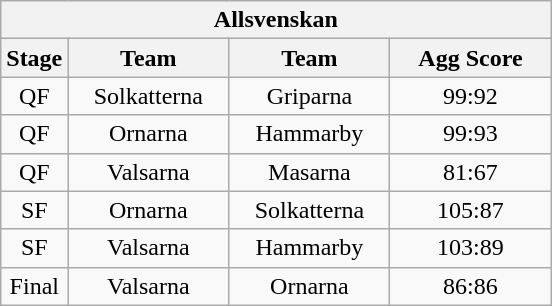<table class="wikitable">
<tr>
<th colspan="4">Allsvenskan</th>
</tr>
<tr>
<th width=20>Stage</th>
<th width=100>Team</th>
<th width=100>Team</th>
<th width=100>Agg Score</th>
</tr>
<tr align=center>
<td>QF</td>
<td>Solkatterna</td>
<td>Griparna</td>
<td>99:92</td>
</tr>
<tr align=center>
<td>QF</td>
<td>Ornarna</td>
<td>Hammarby</td>
<td>99:93</td>
</tr>
<tr align=center>
<td>QF</td>
<td>Valsarna</td>
<td>Masarna</td>
<td>81:67</td>
</tr>
<tr align=center>
<td>SF</td>
<td>Ornarna</td>
<td>Solkatterna</td>
<td>105:87</td>
</tr>
<tr align=center>
<td>SF</td>
<td>Valsarna</td>
<td>Hammarby</td>
<td>103:89</td>
</tr>
<tr align=center>
<td>Final</td>
<td>Valsarna</td>
<td>Ornarna</td>
<td>86:86</td>
</tr>
</table>
